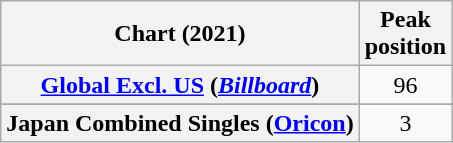<table class="wikitable sortable plainrowheaders" style="text-align:center">
<tr>
<th scope="col">Chart (2021)</th>
<th scope="col">Peak<br>position</th>
</tr>
<tr>
<th scope="row"><a href='#'>Global Excl. US</a> (<em><a href='#'>Billboard</a></em>)</th>
<td>96</td>
</tr>
<tr>
</tr>
<tr>
<th scope="row">Japan Combined Singles (<a href='#'>Oricon</a>)</th>
<td>3</td>
</tr>
</table>
